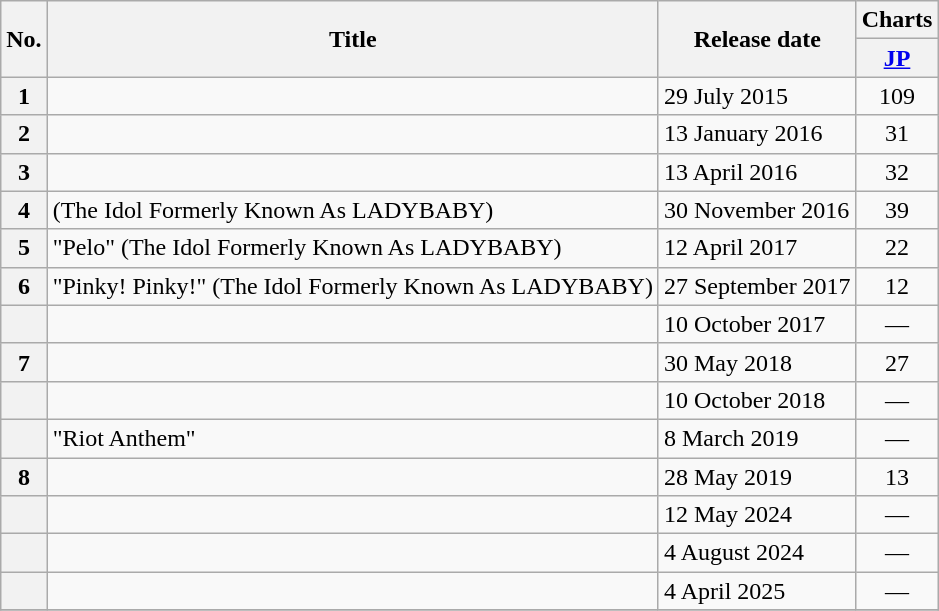<table class="wikitable">
<tr>
<th rowspan="2">No.</th>
<th rowspan="2">Title</th>
<th rowspan="2">Release date</th>
<th>Charts</th>
</tr>
<tr>
<th><a href='#'>JP</a><br></th>
</tr>
<tr>
<th>1</th>
<td></td>
<td>29 July 2015</td>
<td align="center">109</td>
</tr>
<tr>
<th>2</th>
<td></td>
<td>13 January 2016</td>
<td align="center">31</td>
</tr>
<tr>
<th>3</th>
<td></td>
<td>13 April 2016</td>
<td align="center">32</td>
</tr>
<tr>
<th>4</th>
<td> (The Idol Formerly Known As LADYBABY)</td>
<td>30 November 2016</td>
<td align="center">39</td>
</tr>
<tr>
<th>5</th>
<td>"Pelo" (The Idol Formerly Known As LADYBABY)<br></td>
<td>12 April 2017</td>
<td align="center">22</td>
</tr>
<tr>
<th>6</th>
<td>"Pinky! Pinky!" (The Idol Formerly Known As LADYBABY)</td>
<td>27 September 2017</td>
<td align="center">12</td>
</tr>
<tr>
<th></th>
<td></td>
<td>10 October 2017</td>
<td align="center">—</td>
</tr>
<tr>
<th>7</th>
<td></td>
<td>30 May 2018</td>
<td align="center">27</td>
</tr>
<tr>
<th></th>
<td></td>
<td>10 October 2018</td>
<td align="center">—</td>
</tr>
<tr>
<th></th>
<td>"Riot Anthem"</td>
<td>8 March 2019</td>
<td align="center">—</td>
</tr>
<tr>
<th>8</th>
<td></td>
<td>28 May 2019</td>
<td align="center">13</td>
</tr>
<tr>
<th></th>
<td></td>
<td>12 May 2024</td>
<td align="center">—</td>
</tr>
<tr>
<th></th>
<td></td>
<td>4 August 2024</td>
<td align="center">—</td>
</tr>
<tr>
<th></th>
<td></td>
<td>4 April 2025</td>
<td align="center">—</td>
</tr>
<tr>
</tr>
</table>
